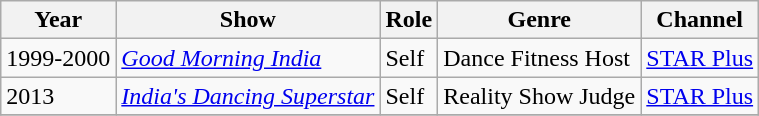<table class="wikitable">
<tr>
<th>Year</th>
<th>Show</th>
<th>Role</th>
<th>Genre</th>
<th>Channel</th>
</tr>
<tr>
<td>1999-2000</td>
<td><em><a href='#'>Good Morning India</a></em></td>
<td>Self</td>
<td>Dance Fitness Host</td>
<td><a href='#'>STAR Plus</a></td>
</tr>
<tr>
<td>2013</td>
<td><em><a href='#'>India's Dancing Superstar</a></em></td>
<td>Self</td>
<td>Reality Show Judge</td>
<td><a href='#'>STAR Plus</a></td>
</tr>
<tr>
</tr>
</table>
